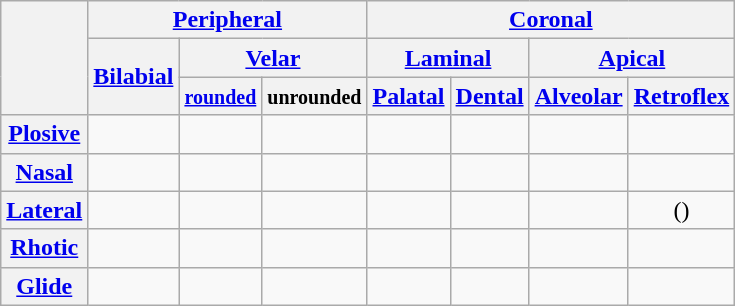<table class="wikitable" style="text-align: center;">
<tr>
<th rowspan="3"></th>
<th colspan="3"><a href='#'>Peripheral</a></th>
<th colspan="4"><a href='#'>Coronal</a></th>
</tr>
<tr>
<th rowspan="2"><a href='#'>Bilabial</a></th>
<th colspan="2"><a href='#'>Velar</a></th>
<th colspan="2"><a href='#'>Laminal</a></th>
<th colspan="2"><a href='#'>Apical</a></th>
</tr>
<tr>
<th><small><a href='#'>rounded</a></small></th>
<th><small>unrounded</small></th>
<th><a href='#'>Palatal</a></th>
<th><a href='#'>Dental</a></th>
<th><a href='#'>Alveolar</a></th>
<th><a href='#'>Retroflex</a></th>
</tr>
<tr>
<th><a href='#'>Plosive</a></th>
<td></td>
<td></td>
<td></td>
<td></td>
<td></td>
<td></td>
<td></td>
</tr>
<tr>
<th><a href='#'>Nasal</a></th>
<td></td>
<td></td>
<td></td>
<td></td>
<td></td>
<td></td>
<td></td>
</tr>
<tr>
<th><a href='#'>Lateral</a></th>
<td></td>
<td></td>
<td></td>
<td></td>
<td></td>
<td></td>
<td>()</td>
</tr>
<tr>
<th><a href='#'>Rhotic</a></th>
<td></td>
<td></td>
<td></td>
<td></td>
<td></td>
<td></td>
<td></td>
</tr>
<tr>
<th><a href='#'>Glide</a></th>
<td></td>
<td></td>
<td></td>
<td></td>
<td></td>
<td></td>
<td></td>
</tr>
</table>
